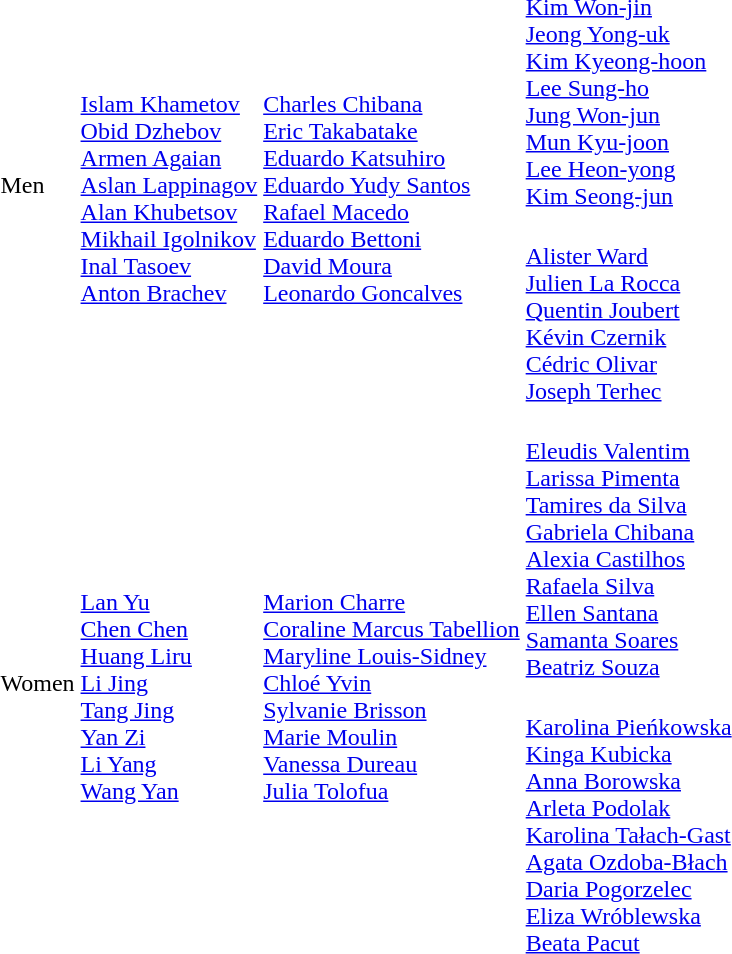<table>
<tr>
<td rowspan=2>Men</td>
<td rowspan=2><br><a href='#'>Islam Khametov</a><br><a href='#'>Obid Dzhebov</a><br><a href='#'>Armen Agaian</a><br><a href='#'>Aslan Lappinagov</a><br><a href='#'>Alan Khubetsov</a><br><a href='#'>Mikhail Igolnikov</a><br><a href='#'>Inal Tasoev</a><br><a href='#'>Anton Brachev</a></td>
<td rowspan=2><br><a href='#'>Charles Chibana</a><br><a href='#'>Eric Takabatake</a><br><a href='#'>Eduardo Katsuhiro</a><br><a href='#'>Eduardo Yudy Santos</a><br><a href='#'>Rafael Macedo</a><br><a href='#'>Eduardo Bettoni</a><br><a href='#'>David Moura</a><br><a href='#'>Leonardo Goncalves</a></td>
<td><br><a href='#'>Kim Won-jin</a><br><a href='#'>Jeong Yong-uk</a><br><a href='#'>Kim Kyeong-hoon</a><br><a href='#'>Lee Sung-ho</a><br><a href='#'>Jung Won-jun</a><br><a href='#'>Mun Kyu-joon</a><br><a href='#'>Lee Heon-yong</a><br><a href='#'>Kim Seong-jun</a></td>
</tr>
<tr>
<td><br><a href='#'>Alister Ward</a><br><a href='#'>Julien La Rocca</a><br><a href='#'>Quentin Joubert</a><br><a href='#'>Kévin Czernik</a><br><a href='#'>Cédric Olivar</a><br><a href='#'>Joseph Terhec</a></td>
</tr>
<tr>
<td rowspan=2>Women</td>
<td rowspan=2><br><a href='#'>Lan Yu</a><br><a href='#'>Chen Chen</a><br><a href='#'>Huang Liru</a><br><a href='#'>Li Jing</a><br><a href='#'>Tang Jing</a><br><a href='#'>Yan Zi</a><br><a href='#'>Li Yang</a><br><a href='#'>Wang Yan</a></td>
<td rowspan=2><br><a href='#'>Marion Charre</a><br><a href='#'>Coraline Marcus Tabellion</a><br><a href='#'>Maryline Louis-Sidney</a><br><a href='#'>Chloé Yvin</a><br><a href='#'>Sylvanie Brisson</a><br><a href='#'>Marie Moulin</a><br><a href='#'>Vanessa Dureau</a><br><a href='#'>Julia Tolofua</a></td>
<td><br><a href='#'>Eleudis Valentim</a><br><a href='#'>Larissa Pimenta</a><br><a href='#'>Tamires da Silva</a><br><a href='#'>Gabriela Chibana</a><br><a href='#'>Alexia Castilhos</a><br><a href='#'>Rafaela Silva</a><br><a href='#'>Ellen Santana</a><br><a href='#'>Samanta Soares</a><br><a href='#'>Beatriz Souza</a></td>
</tr>
<tr>
<td><br><a href='#'>Karolina Pieńkowska</a><br><a href='#'>Kinga Kubicka</a><br><a href='#'>Anna Borowska</a><br><a href='#'>Arleta Podolak</a><br><a href='#'>Karolina Tałach-Gast</a><br><a href='#'>Agata Ozdoba-Błach</a><br><a href='#'>Daria Pogorzelec</a><br><a href='#'>Eliza Wróblewska</a><br><a href='#'>Beata Pacut</a></td>
</tr>
</table>
